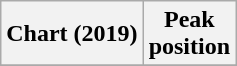<table class="wikitable plainrowheaders">
<tr>
<th scope="col">Chart (2019)</th>
<th scope="col">Peak<br>position</th>
</tr>
<tr>
</tr>
</table>
